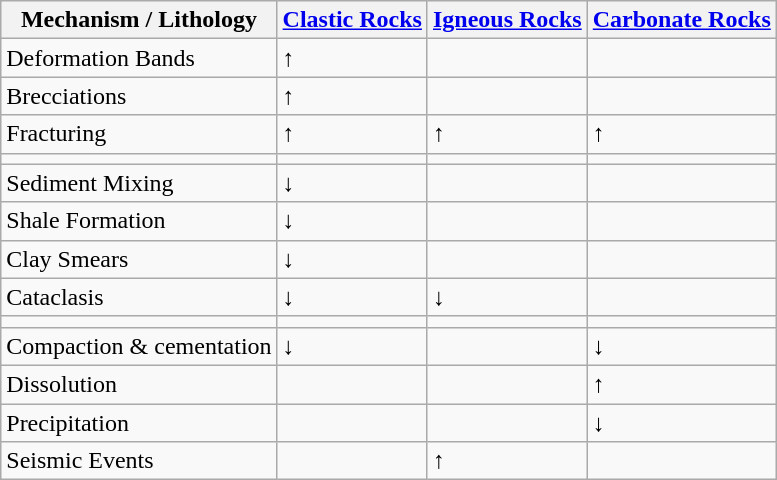<table class="wikitable">
<tr>
<th>Mechanism / Lithology</th>
<th><a href='#'>Clastic Rocks</a></th>
<th><a href='#'>Igneous Rocks</a></th>
<th><a href='#'>Carbonate Rocks</a></th>
</tr>
<tr>
<td>Deformation Bands</td>
<td>↑</td>
<td></td>
<td></td>
</tr>
<tr>
<td>Brecciations</td>
<td>↑</td>
<td></td>
<td></td>
</tr>
<tr>
<td>Fracturing</td>
<td>↑</td>
<td>↑</td>
<td>↑</td>
</tr>
<tr>
<td></td>
<td></td>
<td></td>
<td></td>
</tr>
<tr>
<td>Sediment Mixing</td>
<td>↓</td>
<td></td>
<td></td>
</tr>
<tr>
<td>Shale Formation</td>
<td>↓</td>
<td></td>
<td></td>
</tr>
<tr>
<td>Clay Smears</td>
<td>↓</td>
<td></td>
<td></td>
</tr>
<tr>
<td>Cataclasis</td>
<td>↓</td>
<td>↓</td>
<td></td>
</tr>
<tr>
<td></td>
<td></td>
<td></td>
<td></td>
</tr>
<tr>
<td>Compaction & cementation</td>
<td>↓</td>
<td></td>
<td>↓</td>
</tr>
<tr>
<td>Dissolution</td>
<td></td>
<td></td>
<td>↑</td>
</tr>
<tr>
<td>Precipitation</td>
<td></td>
<td></td>
<td>↓</td>
</tr>
<tr>
<td>Seismic Events</td>
<td></td>
<td>↑</td>
<td></td>
</tr>
</table>
